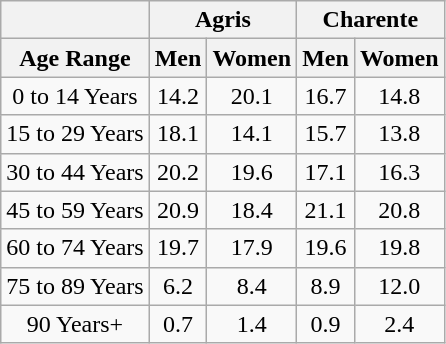<table class="wikitable" style="text-align:center;">
<tr>
<th></th>
<th colspan=2>Agris</th>
<th colspan=2>Charente</th>
</tr>
<tr>
<th>Age Range</th>
<th>Men</th>
<th>Women</th>
<th>Men</th>
<th>Women</th>
</tr>
<tr>
<td>0 to 14 Years</td>
<td>14.2</td>
<td>20.1</td>
<td>16.7</td>
<td>14.8</td>
</tr>
<tr>
<td>15 to 29 Years</td>
<td>18.1</td>
<td>14.1</td>
<td>15.7</td>
<td>13.8</td>
</tr>
<tr>
<td>30 to 44 Years</td>
<td>20.2</td>
<td>19.6</td>
<td>17.1</td>
<td>16.3</td>
</tr>
<tr>
<td>45 to 59 Years</td>
<td>20.9</td>
<td>18.4</td>
<td>21.1</td>
<td>20.8</td>
</tr>
<tr>
<td>60 to 74 Years</td>
<td>19.7</td>
<td>17.9</td>
<td>19.6</td>
<td>19.8</td>
</tr>
<tr>
<td>75 to 89 Years</td>
<td>6.2</td>
<td>8.4</td>
<td>8.9</td>
<td>12.0</td>
</tr>
<tr>
<td>90 Years+</td>
<td>0.7</td>
<td>1.4</td>
<td>0.9</td>
<td>2.4</td>
</tr>
</table>
